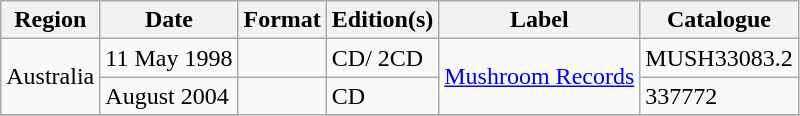<table class="wikitable plainrowheaders">
<tr>
<th scope="col">Region</th>
<th scope="col">Date</th>
<th scope="col">Format</th>
<th scope="col">Edition(s)</th>
<th scope="col">Label</th>
<th scope="col">Catalogue</th>
</tr>
<tr>
<td rowspan="2">Australia</td>
<td>11 May 1998</td>
<td></td>
<td>CD/ 2CD</td>
<td rowspan="2"><a href='#'>Mushroom Records</a></td>
<td>MUSH33083.2</td>
</tr>
<tr>
<td>August 2004</td>
<td rowspan="2"></td>
<td>CD</td>
<td>337772</td>
</tr>
<tr>
</tr>
</table>
